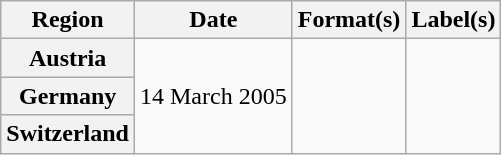<table class="wikitable plainrowheaders">
<tr>
<th scope="col">Region</th>
<th scope="col">Date</th>
<th scope="col">Format(s)</th>
<th scope="col">Label(s)</th>
</tr>
<tr>
<th scope="row">Austria</th>
<td rowspan="3">14 March 2005</td>
<td rowspan="3"></td>
<td rowspan="3"></td>
</tr>
<tr>
<th scope="row">Germany</th>
</tr>
<tr>
<th scope="row">Switzerland</th>
</tr>
</table>
